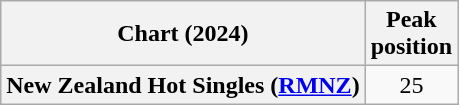<table class="wikitable plainrowheaders" style="text-align:center">
<tr>
<th scope="col">Chart (2024)</th>
<th scope="col">Peak<br>position</th>
</tr>
<tr>
<th scope="row">New Zealand Hot Singles (<a href='#'>RMNZ</a>)</th>
<td>25</td>
</tr>
</table>
